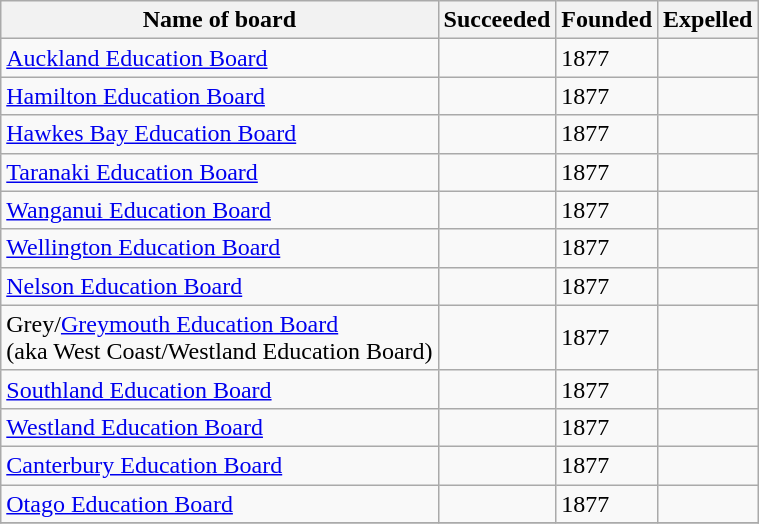<table class = "wikitable">
<tr>
<th>Name of board</th>
<th>Succeeded</th>
<th>Founded</th>
<th>Expelled</th>
</tr>
<tr>
<td><a href='#'>Auckland Education Board</a></td>
<td></td>
<td>1877</td>
<td></td>
</tr>
<tr>
<td><a href='#'>Hamilton Education Board</a></td>
<td></td>
<td>1877</td>
<td></td>
</tr>
<tr>
<td><a href='#'>Hawkes Bay Education Board</a></td>
<td></td>
<td>1877</td>
<td></td>
</tr>
<tr>
<td><a href='#'>Taranaki Education Board</a></td>
<td></td>
<td>1877</td>
<td></td>
</tr>
<tr>
<td><a href='#'>Wanganui Education Board</a></td>
<td></td>
<td>1877</td>
<td></td>
</tr>
<tr>
<td><a href='#'>Wellington Education Board</a></td>
<td></td>
<td>1877</td>
<td></td>
</tr>
<tr>
<td><a href='#'>Nelson Education Board</a></td>
<td></td>
<td>1877</td>
<td></td>
</tr>
<tr>
<td>Grey/<a href='#'>Greymouth Education Board</a><br>(aka West Coast/Westland Education Board)</td>
<td></td>
<td>1877</td>
<td></td>
</tr>
<tr>
<td><a href='#'>Southland Education Board</a></td>
<td></td>
<td>1877</td>
<td></td>
</tr>
<tr>
<td><a href='#'>Westland Education Board</a></td>
<td></td>
<td>1877</td>
<td></td>
</tr>
<tr>
<td><a href='#'>Canterbury Education Board</a></td>
<td></td>
<td>1877</td>
<td></td>
</tr>
<tr>
<td><a href='#'>Otago Education Board</a></td>
<td></td>
<td>1877</td>
<td></td>
</tr>
<tr>
</tr>
</table>
